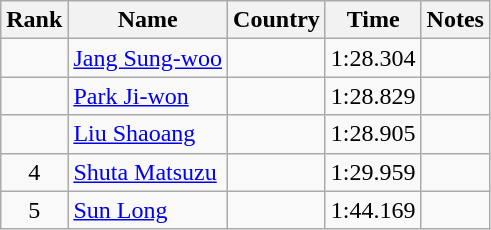<table class="wikitable sortable" style="text-align:center">
<tr>
<th>Rank</th>
<th>Name</th>
<th>Country</th>
<th>Time</th>
<th>Notes</th>
</tr>
<tr>
<td></td>
<td align=left><a href='#'>Jang Sung-woo</a></td>
<td align=left></td>
<td>1:28.304</td>
<td></td>
</tr>
<tr>
<td></td>
<td align=left><a href='#'>Park Ji-won</a></td>
<td align=left></td>
<td>1:28.829</td>
<td></td>
</tr>
<tr>
<td></td>
<td align=left><a href='#'>Liu Shaoang</a></td>
<td align=left></td>
<td>1:28.905</td>
<td></td>
</tr>
<tr>
<td>4</td>
<td align=left><a href='#'>Shuta Matsuzu</a></td>
<td align=left></td>
<td>1:29.959</td>
<td></td>
</tr>
<tr>
<td>5</td>
<td align=left><a href='#'>Sun Long</a></td>
<td align=left></td>
<td>1:44.169</td>
<td></td>
</tr>
</table>
